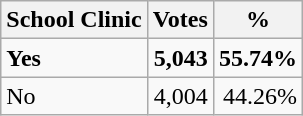<table class="wikitable">
<tr>
<th>School Clinic</th>
<th>Votes</th>
<th>%</th>
</tr>
<tr>
<td><strong>Yes</strong></td>
<td align="right"><strong>5,043</strong></td>
<td align="right"><strong>55.74%</strong></td>
</tr>
<tr>
<td>No</td>
<td align="right">4,004</td>
<td align="right">44.26%</td>
</tr>
</table>
